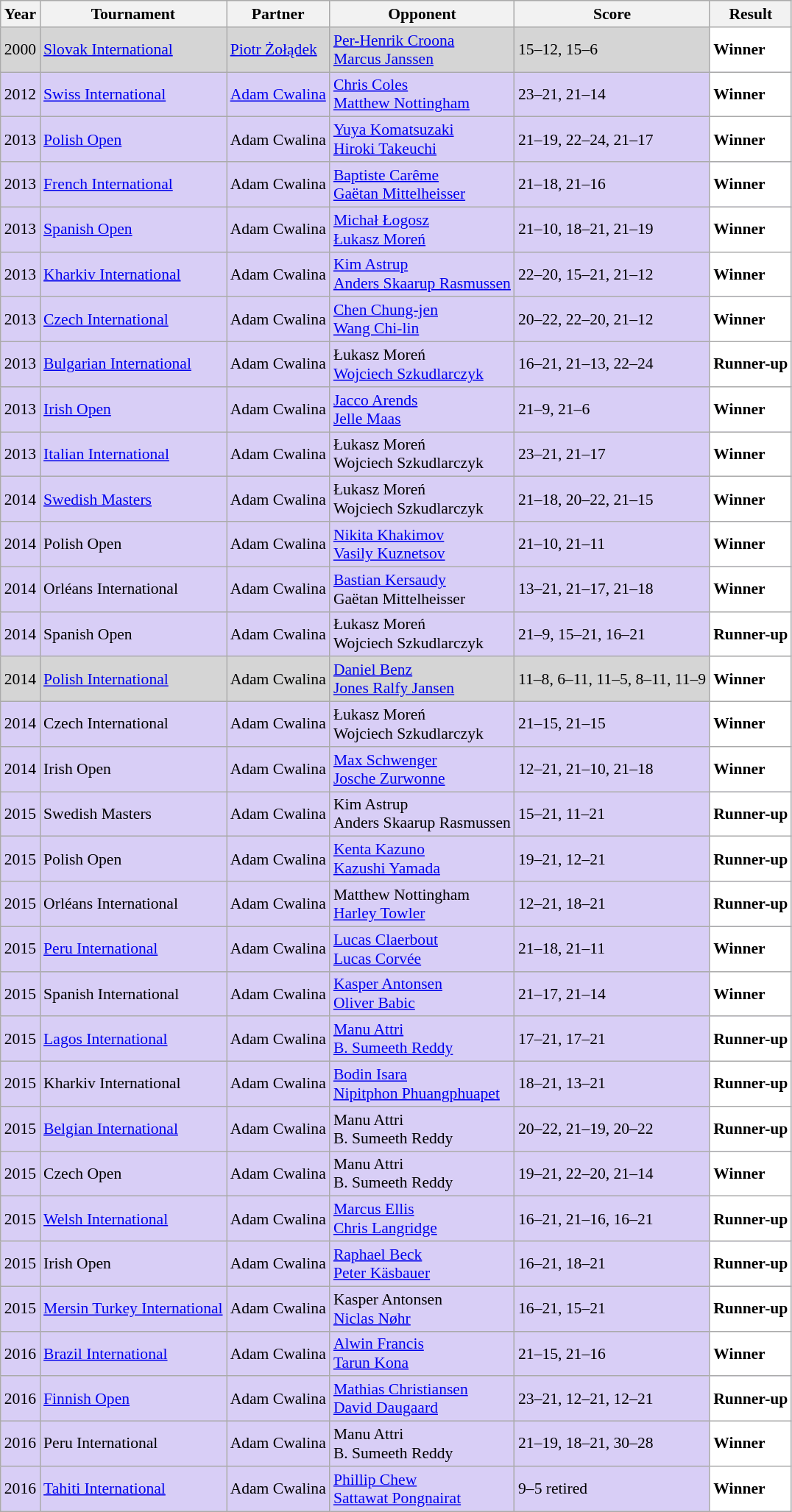<table class="sortable wikitable" style="font-size: 90%;">
<tr>
<th>Year</th>
<th>Tournament</th>
<th>Partner</th>
<th>Opponent</th>
<th>Score</th>
<th>Result</th>
</tr>
<tr style="background:#D5D5D5">
<td align="center">2000</td>
<td align="left"><a href='#'>Slovak International</a></td>
<td align="left"> <a href='#'>Piotr Żołądek</a></td>
<td align="left"> <a href='#'>Per-Henrik Croona</a><br> <a href='#'>Marcus Janssen</a></td>
<td align="left">15–12, 15–6</td>
<td style="text-align:left; background:white"> <strong>Winner</strong></td>
</tr>
<tr style="background:#D8CEF6">
<td align="center">2012</td>
<td align="left"><a href='#'>Swiss International</a></td>
<td align="left"> <a href='#'>Adam Cwalina</a></td>
<td align="left"> <a href='#'>Chris Coles</a><br> <a href='#'>Matthew Nottingham</a></td>
<td align="left">23–21, 21–14</td>
<td style="text-align:left; background:white"> <strong>Winner</strong></td>
</tr>
<tr style="background:#D8CEF6">
<td align="center">2013</td>
<td align="left"><a href='#'>Polish Open</a></td>
<td align="left"> Adam Cwalina</td>
<td align="left"> <a href='#'>Yuya Komatsuzaki</a><br> <a href='#'>Hiroki Takeuchi</a></td>
<td align="left">21–19, 22–24, 21–17</td>
<td style="text-align:left; background:white"> <strong>Winner</strong></td>
</tr>
<tr style="background:#D8CEF6">
<td align="center">2013</td>
<td align="left"><a href='#'>French International</a></td>
<td align="left"> Adam Cwalina</td>
<td align="left"> <a href='#'>Baptiste Carême</a><br> <a href='#'>Gaëtan Mittelheisser</a></td>
<td align="left">21–18, 21–16</td>
<td style="text-align:left; background:white"> <strong>Winner</strong></td>
</tr>
<tr style="background:#D8CEF6">
<td align="center">2013</td>
<td align="left"><a href='#'>Spanish Open</a></td>
<td align="left"> Adam Cwalina</td>
<td align="left"> <a href='#'>Michał Łogosz</a><br> <a href='#'>Łukasz Moreń</a></td>
<td align="left">21–10, 18–21, 21–19</td>
<td style="text-align:left; background:white"> <strong>Winner</strong></td>
</tr>
<tr style="background:#D8CEF6">
<td align="center">2013</td>
<td align="left"><a href='#'>Kharkiv International</a></td>
<td align="left"> Adam Cwalina</td>
<td align="left"> <a href='#'>Kim Astrup</a><br> <a href='#'>Anders Skaarup Rasmussen</a></td>
<td align="left">22–20, 15–21, 21–12</td>
<td style="text-align:left; background:white"> <strong>Winner</strong></td>
</tr>
<tr style="background:#D8CEF6">
<td align="center">2013</td>
<td align="left"><a href='#'>Czech International</a></td>
<td align="left"> Adam Cwalina</td>
<td align="left"> <a href='#'>Chen Chung-jen</a><br> <a href='#'>Wang Chi-lin</a></td>
<td align="left">20–22, 22–20, 21–12</td>
<td style="text-align:left; background:white"> <strong>Winner</strong></td>
</tr>
<tr style="background:#D8CEF6">
<td align="center">2013</td>
<td align="left"><a href='#'>Bulgarian International</a></td>
<td align="left"> Adam Cwalina</td>
<td align="left"> Łukasz Moreń<br> <a href='#'>Wojciech Szkudlarczyk</a></td>
<td align="left">16–21, 21–13, 22–24</td>
<td style="text-align:left; background:white"> <strong>Runner-up</strong></td>
</tr>
<tr style="background:#D8CEF6">
<td align="center">2013</td>
<td align="left"><a href='#'>Irish Open</a></td>
<td align="left"> Adam Cwalina</td>
<td align="left"> <a href='#'>Jacco Arends</a><br> <a href='#'>Jelle Maas</a></td>
<td align="left">21–9, 21–6</td>
<td style="text-align:left; background:white"> <strong>Winner</strong></td>
</tr>
<tr style="background:#D8CEF6">
<td align="center">2013</td>
<td align="left"><a href='#'>Italian International</a></td>
<td align="left"> Adam Cwalina</td>
<td align="left"> Łukasz Moreń<br> Wojciech Szkudlarczyk</td>
<td align="left">23–21, 21–17</td>
<td style="text-align:left; background:white"> <strong>Winner</strong></td>
</tr>
<tr style="background:#D8CEF6">
<td align="center">2014</td>
<td align="left"><a href='#'>Swedish Masters</a></td>
<td align="left"> Adam Cwalina</td>
<td align="left">  Łukasz Moreń<br> Wojciech Szkudlarczyk</td>
<td align="left">21–18, 20–22, 21–15</td>
<td style="text-align:left; background:white"> <strong>Winner</strong></td>
</tr>
<tr style="background:#D8CEF6">
<td align="center">2014</td>
<td align="left">Polish Open</td>
<td align="left"> Adam Cwalina</td>
<td align="left"> <a href='#'>Nikita Khakimov</a><br> <a href='#'>Vasily Kuznetsov</a></td>
<td align="left">21–10, 21–11</td>
<td style="text-align:left; background:white"> <strong>Winner</strong></td>
</tr>
<tr style="background:#D8CEF6">
<td align="center">2014</td>
<td align="left">Orléans International</td>
<td align="left"> Adam Cwalina</td>
<td align="left"> <a href='#'>Bastian Kersaudy</a><br> Gaëtan Mittelheisser</td>
<td align="left">13–21, 21–17, 21–18</td>
<td style="text-align:left; background:white"> <strong>Winner</strong></td>
</tr>
<tr style="background:#D8CEF6">
<td align="center">2014</td>
<td align="left">Spanish Open</td>
<td align="left"> Adam Cwalina</td>
<td align="left">  Łukasz Moreń<br> Wojciech Szkudlarczyk</td>
<td align="left">21–9, 15–21, 16–21</td>
<td style="text-align:left; background:white"> <strong>Runner-up</strong></td>
</tr>
<tr style="background:#D5D5D5">
<td align="center">2014</td>
<td align="left"><a href='#'>Polish International</a></td>
<td align="left"> Adam Cwalina</td>
<td align="left"> <a href='#'>Daniel Benz</a><br> <a href='#'>Jones Ralfy Jansen</a></td>
<td align="left">11–8, 6–11, 11–5, 8–11, 11–9</td>
<td style="text-align:left; background:white"> <strong>Winner</strong></td>
</tr>
<tr style="background:#D8CEF6">
<td align="center">2014</td>
<td align="left">Czech International</td>
<td align="left"> Adam Cwalina</td>
<td align="left"> Łukasz Moreń<br> Wojciech Szkudlarczyk</td>
<td align="left">21–15, 21–15</td>
<td style="text-align:left; background:white"> <strong>Winner</strong></td>
</tr>
<tr style="background:#D8CEF6">
<td align="center">2014</td>
<td align="left">Irish Open</td>
<td align="left"> Adam Cwalina</td>
<td align="left"> <a href='#'>Max Schwenger</a><br> <a href='#'>Josche Zurwonne</a></td>
<td align="left">12–21, 21–10, 21–18</td>
<td style="text-align:left; background:white"> <strong>Winner</strong></td>
</tr>
<tr style="background:#D8CEF6">
<td align="center">2015</td>
<td align="left">Swedish Masters</td>
<td align="left"> Adam Cwalina</td>
<td align="left"> Kim Astrup<br> Anders Skaarup Rasmussen</td>
<td align="left">15–21, 11–21</td>
<td style="text-align:left; background:white"> <strong>Runner-up</strong></td>
</tr>
<tr style="background:#D8CEF6">
<td align="center">2015</td>
<td align="left">Polish Open</td>
<td align="left"> Adam Cwalina</td>
<td align="left"> <a href='#'>Kenta Kazuno</a><br> <a href='#'>Kazushi Yamada</a></td>
<td align="left">19–21, 12–21</td>
<td style="text-align:left; background:white"> <strong>Runner-up</strong></td>
</tr>
<tr style="background:#D8CEF6">
<td align="center">2015</td>
<td align="left">Orléans International</td>
<td align="left"> Adam Cwalina</td>
<td align="left"> Matthew Nottingham<br> <a href='#'>Harley Towler</a></td>
<td align="left">12–21, 18–21</td>
<td style="text-align:left; background:white"> <strong>Runner-up</strong></td>
</tr>
<tr style="background:#D8CEF6">
<td align="center">2015</td>
<td align="left"><a href='#'>Peru International</a></td>
<td align="left"> Adam Cwalina</td>
<td align="left"> <a href='#'>Lucas Claerbout</a><br> <a href='#'>Lucas Corvée</a></td>
<td align="left">21–18, 21–11</td>
<td style="text-align:left; background:white"> <strong>Winner</strong></td>
</tr>
<tr style="background:#D8CEF6">
<td align="center">2015</td>
<td align="left">Spanish International</td>
<td align="left"> Adam Cwalina</td>
<td align="left"> <a href='#'>Kasper Antonsen</a><br> <a href='#'>Oliver Babic</a></td>
<td align="left">21–17, 21–14</td>
<td style="text-align:left; background:white"> <strong>Winner</strong></td>
</tr>
<tr style="background:#D8CEF6">
<td align="center">2015</td>
<td align="left"><a href='#'>Lagos International</a></td>
<td align="left"> Adam Cwalina</td>
<td align="left"> <a href='#'>Manu Attri</a><br> <a href='#'>B. Sumeeth Reddy</a></td>
<td align="left">17–21, 17–21</td>
<td style="text-align:left; background:white"> <strong>Runner-up</strong></td>
</tr>
<tr style="background:#D8CEF6">
<td align="center">2015</td>
<td align="left">Kharkiv International</td>
<td align="left"> Adam Cwalina</td>
<td align="left"> <a href='#'>Bodin Isara</a><br> <a href='#'>Nipitphon Phuangphuapet</a></td>
<td align="left">18–21, 13–21</td>
<td style="text-align:left; background:white"> <strong>Runner-up</strong></td>
</tr>
<tr style="background:#D8CEF6">
<td align="center">2015</td>
<td align="left"><a href='#'>Belgian International</a></td>
<td align="left"> Adam Cwalina</td>
<td align="left"> Manu Attri<br> B. Sumeeth Reddy</td>
<td align="left">20–22, 21–19, 20–22</td>
<td style="text-align:left; background:white"> <strong>Runner-up</strong></td>
</tr>
<tr style="background:#D8CEF6">
<td align="center">2015</td>
<td align="left">Czech Open</td>
<td align="left"> Adam Cwalina</td>
<td align="left"> Manu Attri<br> B. Sumeeth Reddy</td>
<td align="left">19–21, 22–20, 21–14</td>
<td style="text-align:left; background:white"> <strong>Winner</strong></td>
</tr>
<tr style="background:#D8CEF6">
<td align="center">2015</td>
<td align="left"><a href='#'>Welsh International</a></td>
<td align="left"> Adam Cwalina</td>
<td align="left"> <a href='#'>Marcus Ellis</a><br> <a href='#'>Chris Langridge</a></td>
<td align="left">16–21, 21–16, 16–21</td>
<td style="text-align:left; background:white"> <strong>Runner-up</strong></td>
</tr>
<tr style="background:#D8CEF6">
<td align="center">2015</td>
<td align="left">Irish Open</td>
<td align="left"> Adam Cwalina</td>
<td align="left"> <a href='#'>Raphael Beck</a><br> <a href='#'>Peter Käsbauer</a></td>
<td align="left">16–21, 18–21</td>
<td style="text-align:left; background:white"> <strong>Runner-up</strong></td>
</tr>
<tr style="background:#D8CEF6">
<td align="center">2015</td>
<td align="left"><a href='#'>Mersin Turkey International</a></td>
<td align="left"> Adam Cwalina</td>
<td align="left"> Kasper Antonsen<br> <a href='#'>Niclas Nøhr</a></td>
<td align="left">16–21, 15–21</td>
<td style="text-align:left; background:white"> <strong>Runner-up</strong></td>
</tr>
<tr style="background:#D8CEF6">
<td align="center">2016</td>
<td align="left"><a href='#'>Brazil International</a></td>
<td align="left"> Adam Cwalina</td>
<td align="left"> <a href='#'>Alwin Francis</a><br> <a href='#'>Tarun Kona</a></td>
<td align="left">21–15, 21–16</td>
<td style="text-align:left; background:white"> <strong>Winner</strong></td>
</tr>
<tr style="background:#D8CEF6">
<td align="center">2016</td>
<td align="left"><a href='#'>Finnish Open</a></td>
<td align="left"> Adam Cwalina</td>
<td align="left"> <a href='#'>Mathias Christiansen</a><br> <a href='#'>David Daugaard</a></td>
<td align="left">23–21, 12–21, 12–21</td>
<td style="text-align:left; background:white"> <strong>Runner-up</strong></td>
</tr>
<tr style="background:#D8CEF6">
<td align="center">2016</td>
<td align="left">Peru International</td>
<td align="left"> Adam Cwalina</td>
<td align="left"> Manu Attri<br> B. Sumeeth Reddy</td>
<td align="left">21–19, 18–21, 30–28</td>
<td style="text-align:left; background:white"> <strong>Winner</strong></td>
</tr>
<tr style="background:#D8CEF6">
<td align="center">2016</td>
<td align="left"><a href='#'>Tahiti International</a></td>
<td align="left"> Adam Cwalina</td>
<td align="left"> <a href='#'>Phillip Chew</a><br> <a href='#'>Sattawat Pongnairat</a></td>
<td align="left">9–5 retired</td>
<td style="text-align:left; background:white"> <strong>Winner</strong></td>
</tr>
</table>
